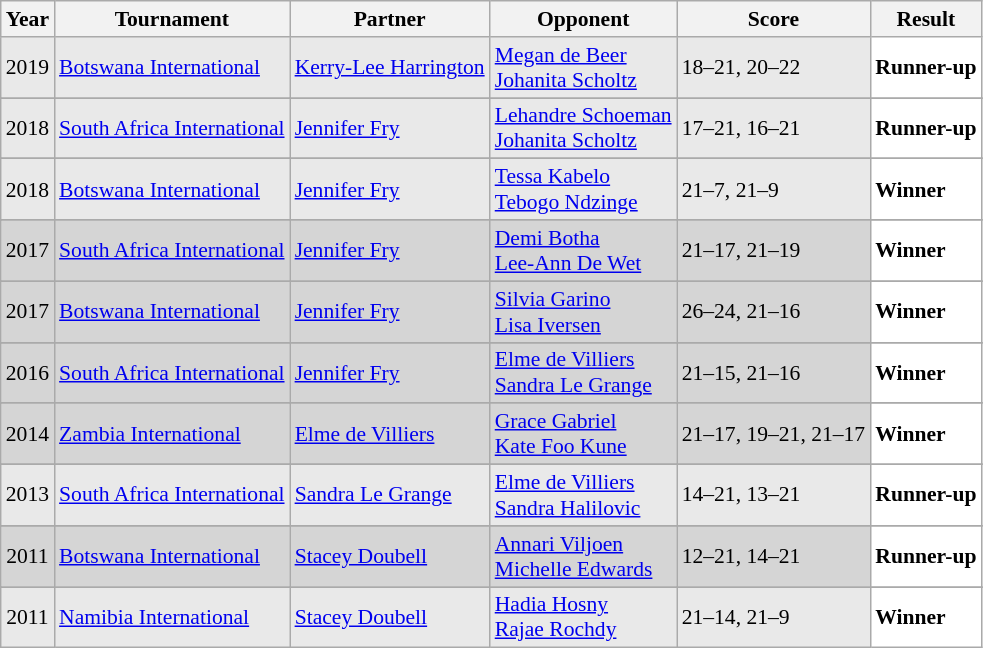<table class="sortable wikitable" style="font-size: 90%;">
<tr>
<th>Year</th>
<th>Tournament</th>
<th>Partner</th>
<th>Opponent</th>
<th>Score</th>
<th>Result</th>
</tr>
<tr style="background:#E9E9E9">
<td align="center">2019</td>
<td align="left"><a href='#'>Botswana International</a></td>
<td align="left"> <a href='#'>Kerry-Lee Harrington</a></td>
<td align="left"> <a href='#'>Megan de Beer</a> <br>  <a href='#'>Johanita Scholtz</a></td>
<td align="left">18–21, 20–22</td>
<td style="text-align:left; background:white"> <strong>Runner-up</strong></td>
</tr>
<tr>
</tr>
<tr style="background:#E9E9E9">
<td align="center">2018</td>
<td align="left"><a href='#'>South Africa International</a></td>
<td align="left"> <a href='#'>Jennifer Fry</a></td>
<td align="left"> <a href='#'>Lehandre Schoeman</a> <br>  <a href='#'>Johanita Scholtz</a></td>
<td align="left">17–21, 16–21</td>
<td style="text-align:left; background:white"> <strong>Runner-up</strong></td>
</tr>
<tr>
</tr>
<tr style="background:#E9E9E9">
<td align="center">2018</td>
<td align="left"><a href='#'>Botswana International</a></td>
<td align="left"> <a href='#'>Jennifer Fry</a></td>
<td align="left"> <a href='#'>Tessa Kabelo</a> <br>  <a href='#'>Tebogo Ndzinge</a></td>
<td align="left">21–7, 21–9</td>
<td style="text-align:left; background:white"> <strong>Winner</strong></td>
</tr>
<tr>
</tr>
<tr style="background:#D5D5D5">
<td align="center">2017</td>
<td align="left"><a href='#'>South Africa International</a></td>
<td align="left"> <a href='#'>Jennifer Fry</a></td>
<td align="left"> <a href='#'>Demi Botha</a> <br>  <a href='#'>Lee-Ann De Wet</a></td>
<td align="left">21–17, 21–19</td>
<td style="text-align:left; background:white"> <strong>Winner</strong></td>
</tr>
<tr>
</tr>
<tr style="background:#D5D5D5">
<td align="center">2017</td>
<td align="left"><a href='#'>Botswana International</a></td>
<td align="left"> <a href='#'>Jennifer Fry</a></td>
<td align="left"> <a href='#'>Silvia Garino</a> <br>  <a href='#'>Lisa Iversen</a></td>
<td align="left">26–24, 21–16</td>
<td style="text-align:left; background:white"> <strong>Winner</strong></td>
</tr>
<tr>
</tr>
<tr style="background:#D5D5D5">
<td align="center">2016</td>
<td align="left"><a href='#'>South Africa International</a></td>
<td align="left"> <a href='#'>Jennifer Fry</a></td>
<td align="left"> <a href='#'>Elme de Villiers</a> <br>  <a href='#'>Sandra Le Grange</a></td>
<td align="left">21–15, 21–16</td>
<td style="text-align:left; background:white"> <strong>Winner</strong></td>
</tr>
<tr>
</tr>
<tr style="background:#D5D5D5">
<td align="center">2014</td>
<td align="left"><a href='#'>Zambia International</a></td>
<td align="left"> <a href='#'>Elme de Villiers</a></td>
<td align="left"> <a href='#'>Grace Gabriel</a> <br>  <a href='#'>Kate Foo Kune</a></td>
<td align="left">21–17, 19–21, 21–17</td>
<td style="text-align:left; background:white"> <strong>Winner</strong></td>
</tr>
<tr>
</tr>
<tr style="background:#E9E9E9">
<td align="center">2013</td>
<td align="left"><a href='#'>South Africa International</a></td>
<td align="left"> <a href='#'>Sandra Le Grange</a></td>
<td align="left"> <a href='#'>Elme de Villiers</a> <br>  <a href='#'>Sandra Halilovic</a></td>
<td align="left">14–21, 13–21</td>
<td style="text-align:left; background:white"> <strong>Runner-up</strong></td>
</tr>
<tr>
</tr>
<tr style="background:#D5D5D5">
<td align="center">2011</td>
<td align="left"><a href='#'>Botswana International</a></td>
<td align="left"> <a href='#'>Stacey Doubell</a></td>
<td align="left"> <a href='#'>Annari Viljoen</a> <br>  <a href='#'>Michelle Edwards</a></td>
<td align="left">12–21, 14–21</td>
<td style="text-align:left; background:white"> <strong>Runner-up</strong></td>
</tr>
<tr>
</tr>
<tr style="background:#E9E9E9">
<td align="center">2011</td>
<td align="left"><a href='#'>Namibia International</a></td>
<td align="left"> <a href='#'>Stacey Doubell</a></td>
<td align="left"> <a href='#'>Hadia Hosny</a> <br>  <a href='#'>Rajae Rochdy</a></td>
<td align="left">21–14, 21–9</td>
<td style="text-align:left; background:white"> <strong>Winner</strong></td>
</tr>
</table>
